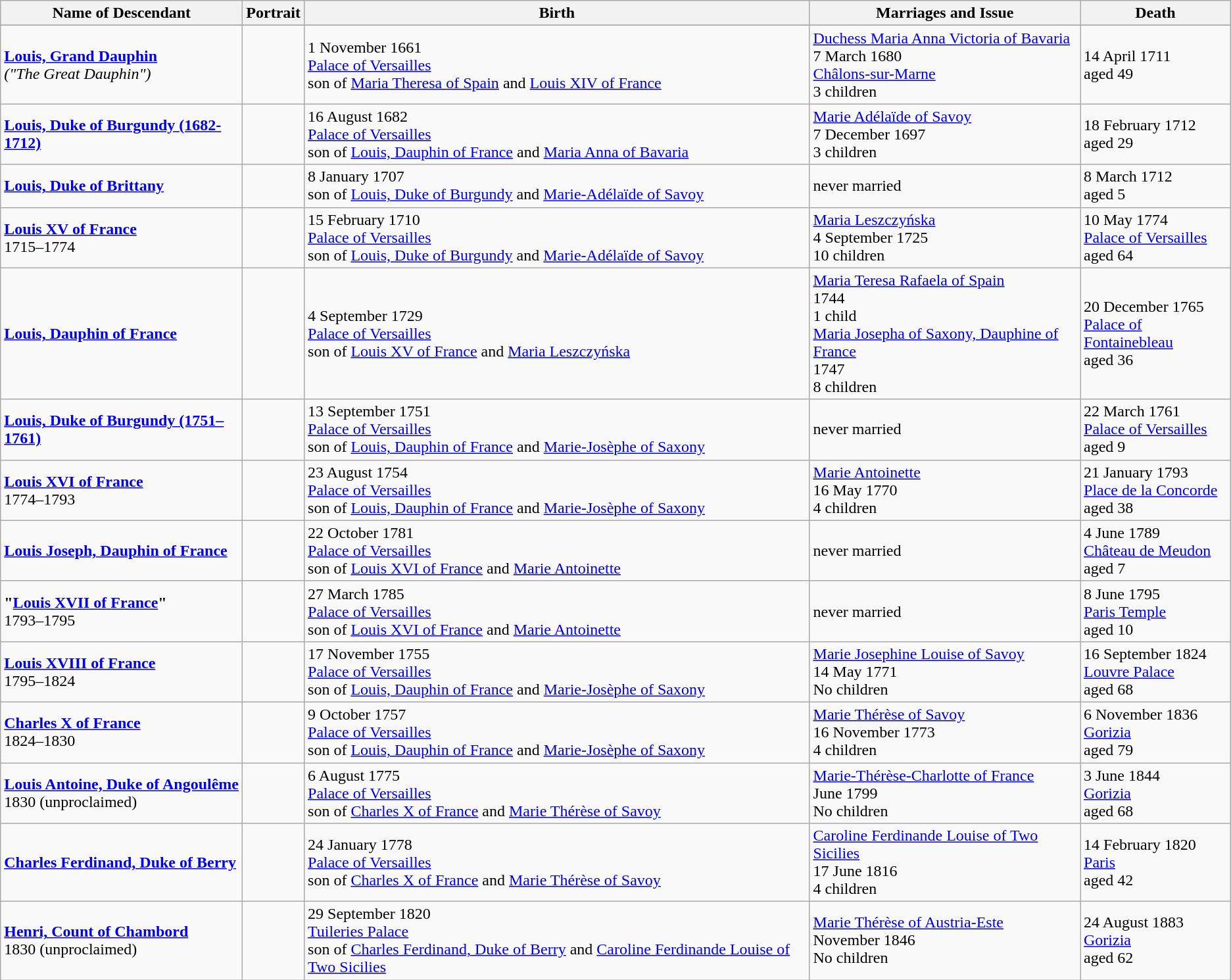<table class="wikitable">
<tr ->
<th>Name of Descendant</th>
<th>Portrait</th>
<th>Birth</th>
<th>Marriages and Issue</th>
<th>Death</th>
</tr>
<tr ->
</tr>
<tr>
<td><strong><a href='#'>Louis, Grand Dauphin</a></strong><br><em>("The Great Dauphin")</em><br></td>
<td></td>
<td>1 November 1661<br><a href='#'>Palace of Versailles</a><br>son of <a href='#'>Maria Theresa of Spain</a> and <a href='#'>Louis XIV of France</a></td>
<td><a href='#'>Duchess Maria Anna Victoria of Bavaria</a><br>7 March 1680<br><a href='#'>Châlons-sur-Marne</a><br>3 children</td>
<td>14 April 1711<br>aged 49</td>
</tr>
<tr>
<td><strong><a href='#'>Louis, Duke of Burgundy (1682-1712)</a></strong><br></td>
<td></td>
<td>16 August 1682<br><a href='#'>Palace of Versailles</a><br>son of <a href='#'>Louis, Dauphin of France</a> and <a href='#'>Maria Anna of Bavaria</a></td>
<td><a href='#'>Marie Adélaïde of Savoy</a><br>7 December 1697<br>3 children</td>
<td>18 February 1712<br>aged 29</td>
</tr>
<tr>
<td><strong><a href='#'>Louis, Duke of Brittany</a></strong><br></td>
<td></td>
<td>8 January 1707<br>son of <a href='#'>Louis, Duke of Burgundy</a> and <a href='#'>Marie-Adélaïde of Savoy</a></td>
<td>never married</td>
<td>8 March 1712<br>aged 5</td>
</tr>
<tr>
<td><strong><a href='#'>Louis XV of France</a></strong><br>1715–1774</td>
<td></td>
<td>15 February 1710<br><a href='#'>Palace of Versailles</a><br>son of <a href='#'>Louis, Duke of Burgundy</a> and <a href='#'>Marie-Adélaïde of Savoy</a></td>
<td><a href='#'>Maria Leszczyńska</a><br>4 September 1725<br>10 children</td>
<td>10 May 1774<br><a href='#'>Palace of Versailles</a><br>aged 64</td>
</tr>
<tr>
<td><strong><a href='#'>Louis, Dauphin of France</a></strong></td>
<td></td>
<td>4 September 1729<br><a href='#'>Palace of Versailles</a><br>son of <a href='#'>Louis XV of France</a> and <a href='#'>Maria Leszczyńska</a></td>
<td><a href='#'>Maria Teresa Rafaela of Spain</a><br>1744<br>1 child<br><a href='#'>Maria Josepha of Saxony, Dauphine of France</a><br>1747<br>8 children</td>
<td>20 December 1765<br><a href='#'>Palace of Fontainebleau</a><br>aged 36</td>
</tr>
<tr>
<td><strong><a href='#'>Louis, Duke of Burgundy (1751–1761)</a></strong></td>
<td></td>
<td>13 September 1751<br><a href='#'>Palace of Versailles</a><br>son of <a href='#'>Louis, Dauphin of France</a> and <a href='#'>Marie-Josèphe of Saxony</a></td>
<td>never married</td>
<td>22 March 1761<br><a href='#'>Palace of Versailles</a><br>aged 9</td>
</tr>
<tr>
<td><strong><a href='#'>Louis XVI of France</a></strong><br>1774–1793</td>
<td></td>
<td>23 August 1754<br><a href='#'>Palace of Versailles</a><br>son of <a href='#'>Louis, Dauphin of France</a> and <a href='#'>Marie-Josèphe of Saxony</a></td>
<td><a href='#'>Marie Antoinette</a><br>16 May 1770<br>4 children</td>
<td>21 January 1793<br><a href='#'>Place de la Concorde</a><br>aged 38</td>
</tr>
<tr>
<td><strong><a href='#'>Louis Joseph, Dauphin of France</a></strong></td>
<td></td>
<td>22 October 1781<br><a href='#'>Palace of Versailles</a><br>son of <a href='#'>Louis XVI of France</a> and <a href='#'>Marie Antoinette</a></td>
<td>never married</td>
<td>4 June 1789<br><a href='#'>Château de Meudon</a><br>aged 7</td>
</tr>
<tr>
<td><strong>"<a href='#'>Louis XVII of France</a>"</strong><br>1793–1795</td>
<td></td>
<td>27 March 1785<br><a href='#'>Palace of Versailles</a><br>son of <a href='#'>Louis XVI of France</a> and <a href='#'>Marie Antoinette</a></td>
<td>never married</td>
<td>8 June 1795<br><a href='#'>Paris Temple</a><br>aged 10</td>
</tr>
<tr>
<td><strong><a href='#'>Louis XVIII of France</a></strong><br>1795–1824</td>
<td></td>
<td>17 November 1755<br><a href='#'>Palace of Versailles</a><br>son of <a href='#'>Louis, Dauphin of France</a> and <a href='#'>Marie-Josèphe of Saxony</a></td>
<td><a href='#'>Marie Josephine Louise of Savoy</a><br>14 May 1771<br>No children</td>
<td>16 September 1824<br><a href='#'>Louvre Palace</a><br>aged 68</td>
</tr>
<tr>
<td><strong><a href='#'>Charles X of France</a></strong><br>1824–1830</td>
<td></td>
<td>9 October 1757<br><a href='#'>Palace of Versailles</a><br>son of <a href='#'>Louis, Dauphin of France</a> and <a href='#'>Marie-Josèphe of Saxony</a></td>
<td><a href='#'>Marie Thérèse of Savoy</a><br>16 November 1773<br>4 children</td>
<td>6 November 1836<br><a href='#'>Gorizia</a><br>aged 79</td>
</tr>
<tr>
<td><strong><a href='#'>Louis Antoine, Duke of Angoulême</a></strong><br>1830 (unproclaimed)</td>
<td></td>
<td>6 August 1775<br><a href='#'>Palace of Versailles</a><br>son of <a href='#'>Charles X of France</a> and <a href='#'>Marie Thérèse of Savoy</a></td>
<td><a href='#'>Marie-Thérèse-Charlotte of France</a><br>June 1799<br>No children</td>
<td>3 June 1844<br><a href='#'>Gorizia</a><br>aged 68</td>
</tr>
<tr>
<td><strong><a href='#'>Charles Ferdinand, Duke of Berry</a></strong></td>
<td></td>
<td>24 January 1778<br><a href='#'>Palace of Versailles</a><br>son of <a href='#'>Charles X of France</a> and <a href='#'>Marie Thérèse of Savoy</a></td>
<td><a href='#'>Caroline Ferdinande Louise of Two Sicilies</a><br>17 June 1816<br>4 children</td>
<td>14 February 1820<br><a href='#'>Paris</a><br>aged 42</td>
</tr>
<tr>
<td><strong><a href='#'>Henri, Count of Chambord</a></strong><br>1830 (unproclaimed)</td>
<td></td>
<td>29 September 1820<br><a href='#'>Tuileries Palace</a><br>son of <a href='#'>Charles Ferdinand, Duke of Berry</a> and <a href='#'>Caroline Ferdinande Louise of Two Sicilies</a></td>
<td><a href='#'>Marie Thérèse of Austria-Este</a><br>November 1846<br>No children</td>
<td>24 August 1883<br><a href='#'>Gorizia</a><br>aged 62</td>
</tr>
</table>
